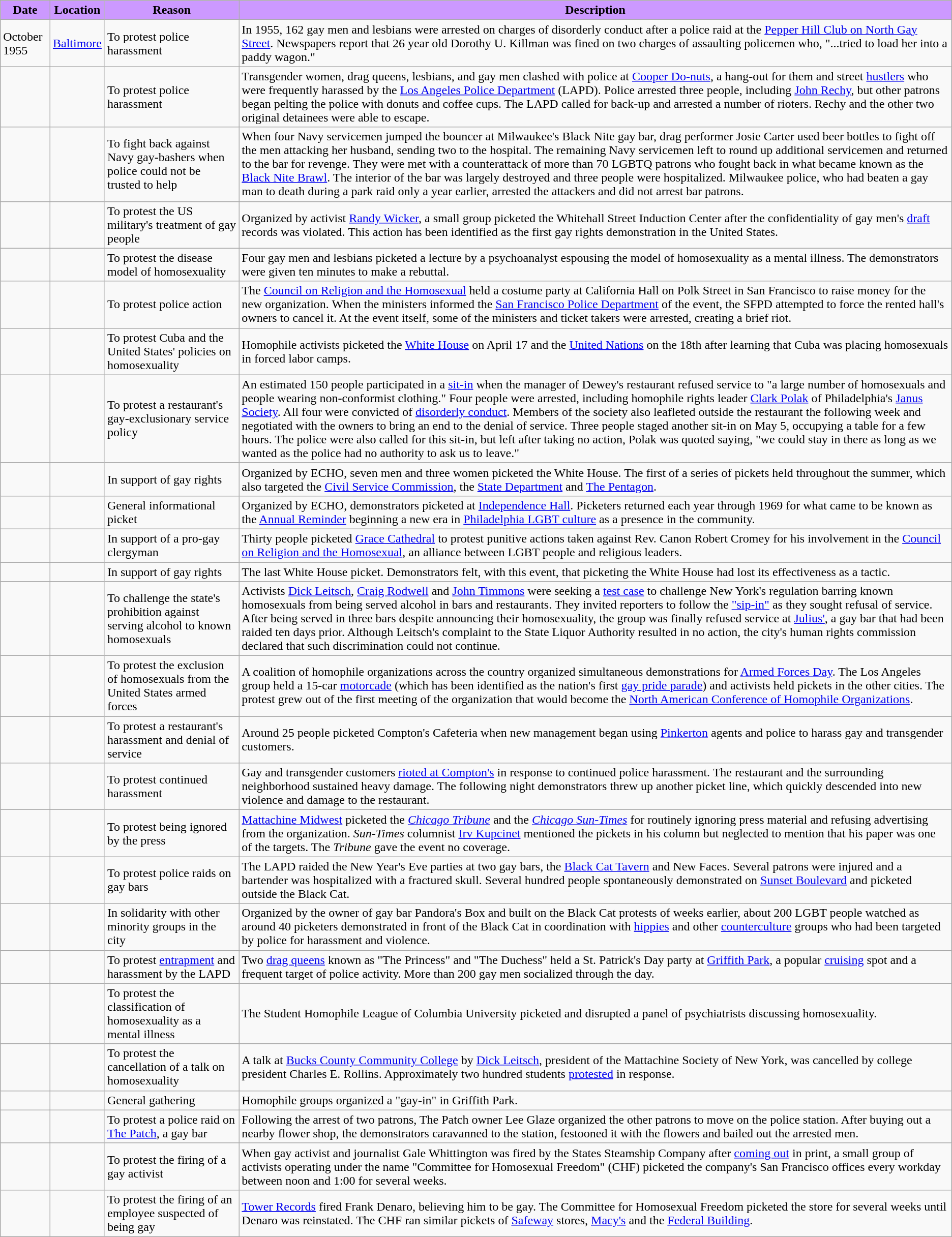<table class="wikitable sortable">
<tr>
<th style="background:#CC99FF; width=40%">Date</th>
<th style="background:#CC99FF; width=10%">Location</th>
<th style="background:#CC99FF; width=15%" class="unsortable">Reason</th>
<th style="background:#CC99FF; width=35%" class="unsortable">Description</th>
</tr>
<tr>
<td>October 1955</td>
<td><a href='#'>Baltimore</a></td>
<td>To protest police harassment</td>
<td>In 1955, 162 gay men and lesbians were arrested on charges of disorderly conduct after a police raid at the <a href='#'>Pepper Hill Club on North Gay Street</a>. Newspapers report that 26 year old Dorothy U. Killman was fined on two charges of assaulting policemen who, "...tried to load her into a paddy wagon."</td>
</tr>
<tr>
<td></td>
<td></td>
<td>To protest police harassment</td>
<td>Transgender women, drag queens, lesbians, and gay men clashed with police at <a href='#'>Cooper Do-nuts</a>, a hang-out for them and street <a href='#'>hustlers</a> who were frequently harassed by the <a href='#'>Los Angeles Police Department</a> (LAPD). Police arrested three people, including <a href='#'>John Rechy</a>, but other patrons began pelting the police with donuts and coffee cups. The LAPD called for back-up and arrested a number of rioters. Rechy and the other two original detainees were able to escape.</td>
</tr>
<tr>
<td></td>
<td></td>
<td>To fight back against Navy gay-bashers when police could not be trusted to help</td>
<td>When four Navy servicemen jumped the bouncer at Milwaukee's Black Nite gay bar, drag performer Josie Carter used beer bottles to fight off the men attacking her husband, sending two to the hospital.  The remaining Navy servicemen left to round up additional servicemen and returned to the bar for revenge.  They were met with a counterattack of more than 70 LGBTQ patrons who fought back in what became known as the <a href='#'>Black Nite Brawl</a>.  The interior of the bar was largely destroyed and three people were hospitalized.  Milwaukee police, who had beaten a gay man to death during a park raid only a year earlier, arrested the attackers and did not arrest bar patrons.</td>
</tr>
<tr>
<td></td>
<td></td>
<td>To protest the US military's treatment of gay people</td>
<td>Organized by activist <a href='#'>Randy Wicker</a>, a small group picketed the Whitehall Street Induction Center after the confidentiality of gay men's <a href='#'>draft</a> records was violated. This action has been identified as the first gay rights demonstration in the United States.</td>
</tr>
<tr>
<td></td>
<td></td>
<td>To protest the disease model of homosexuality</td>
<td>Four gay men and lesbians picketed a lecture by a psychoanalyst espousing the model of homosexuality as a mental illness. The demonstrators were given ten minutes to make a rebuttal.</td>
</tr>
<tr>
<td></td>
<td></td>
<td>To protest police action</td>
<td>The <a href='#'>Council on Religion and the Homosexual</a> held a costume party at California Hall on Polk Street in San Francisco to raise money for the new organization. When the ministers informed the <a href='#'>San Francisco Police Department</a> of the event, the SFPD attempted to force the rented hall's owners to cancel it. At the event itself, some of the ministers and ticket takers were arrested, creating a brief riot.</td>
</tr>
<tr>
<td></td>
<td></td>
<td>To protest Cuba and the United States' policies on homosexuality</td>
<td>Homophile activists picketed the <a href='#'>White House</a> on April 17 and the <a href='#'>United Nations</a> on the 18th after learning that Cuba was placing homosexuals in forced labor camps.</td>
</tr>
<tr>
<td></td>
<td></td>
<td>To protest a restaurant's gay-exclusionary service policy</td>
<td>An estimated 150 people participated in a <a href='#'>sit-in</a> when the manager of Dewey's restaurant refused service to "a large number of homosexuals and people wearing non-conformist clothing." Four people were arrested, including homophile rights leader <a href='#'>Clark Polak</a> of Philadelphia's <a href='#'>Janus Society</a>. All four were convicted of <a href='#'>disorderly conduct</a>. Members of the society also leafleted outside the restaurant the following week and negotiated with the owners to bring an end to the denial of service. Three people staged another sit-in on May 5, occupying a table for a few hours. The police were also called for this sit-in, but left after taking no action, Polak was quoted saying, "we could stay in there as long as we wanted as the police had no authority to ask us to leave."</td>
</tr>
<tr>
<td></td>
<td></td>
<td>In support of gay rights</td>
<td>Organized by ECHO, seven men and three women picketed the White House. The first of a series of pickets held throughout the summer, which also targeted the <a href='#'>Civil Service Commission</a>, the <a href='#'>State Department</a> and <a href='#'>The Pentagon</a>.</td>
</tr>
<tr>
<td></td>
<td></td>
<td>General informational picket</td>
<td>Organized by ECHO, demonstrators picketed at <a href='#'>Independence Hall</a>. Picketers returned each year through 1969 for what came to be known as the <a href='#'>Annual Reminder</a> beginning a new era in <a href='#'>Philadelphia LGBT culture</a> as a presence in the community.</td>
</tr>
<tr>
<td></td>
<td></td>
<td>In support of a pro-gay clergyman</td>
<td>Thirty people picketed <a href='#'>Grace Cathedral</a> to protest punitive actions taken against Rev. Canon Robert Cromey for his involvement in the <a href='#'>Council on Religion and the Homosexual</a>, an alliance between LGBT people and religious leaders.</td>
</tr>
<tr>
<td></td>
<td></td>
<td>In support of gay rights</td>
<td>The last White House picket. Demonstrators felt, with this event, that picketing the White House had lost its effectiveness as a tactic.</td>
</tr>
<tr>
<td></td>
<td></td>
<td>To challenge the state's prohibition against serving alcohol to known homosexuals</td>
<td>Activists <a href='#'>Dick Leitsch</a>, <a href='#'>Craig Rodwell</a> and <a href='#'>John Timmons</a> were seeking a <a href='#'>test case</a> to challenge New York's regulation barring known homosexuals from being served alcohol in bars and restaurants. They invited reporters to follow the <a href='#'>"sip-in"</a> as they sought refusal of service.  After being served in three bars despite announcing their homosexuality, the group was finally refused service at <a href='#'>Julius'</a>, a gay bar that had been raided ten days prior. Although Leitsch's complaint to the State Liquor Authority resulted in no action, the city's human rights commission declared that such discrimination could not continue.</td>
</tr>
<tr>
<td></td>
<td></td>
<td>To protest the exclusion of homosexuals from the United States armed forces</td>
<td>A coalition of homophile organizations across the country organized simultaneous demonstrations for <a href='#'>Armed Forces Day</a>. The Los Angeles group held a 15-car <a href='#'>motorcade</a> (which has been identified as the nation's first <a href='#'>gay pride parade</a>) and activists held pickets in the other cities. The protest grew out of the first meeting of the organization that would become the <a href='#'>North American Conference of Homophile Organizations</a>.</td>
</tr>
<tr>
<td></td>
<td></td>
<td>To protest a restaurant's harassment and denial of service</td>
<td>Around 25 people picketed Compton's Cafeteria when new management began using <a href='#'>Pinkerton</a> agents and police to harass gay and transgender customers.</td>
</tr>
<tr>
<td></td>
<td></td>
<td>To protest continued harassment</td>
<td>Gay and transgender customers <a href='#'>rioted at Compton's</a> in response to continued police harassment. The restaurant and the surrounding neighborhood sustained heavy damage. The following night demonstrators threw up another picket line, which quickly descended into new violence and damage to the restaurant.</td>
</tr>
<tr>
<td></td>
<td></td>
<td>To protest being ignored by the press</td>
<td><a href='#'>Mattachine Midwest</a> picketed the <em><a href='#'>Chicago Tribune</a></em> and the <em><a href='#'>Chicago Sun-Times</a></em> for routinely ignoring press material and refusing advertising from the organization. <em>Sun-Times</em> columnist <a href='#'>Irv Kupcinet</a> mentioned the pickets in his column but neglected to mention that his paper was one of the targets. The <em>Tribune</em> gave the event no coverage.</td>
</tr>
<tr>
<td></td>
<td></td>
<td>To protest police raids on gay bars</td>
<td>The LAPD raided the New Year's Eve parties at two gay bars, the <a href='#'>Black Cat Tavern</a> and New Faces. Several patrons were injured and a bartender was hospitalized with a fractured skull. Several hundred people spontaneously demonstrated on <a href='#'>Sunset Boulevard</a> and picketed outside the Black Cat.</td>
</tr>
<tr>
<td></td>
<td></td>
<td>In solidarity with other minority groups in the city</td>
<td>Organized by the owner of gay bar Pandora's Box and built on the Black Cat protests of weeks earlier, about 200 LGBT people watched as around 40 picketers demonstrated in front of the Black Cat in coordination with <a href='#'>hippies</a> and other <a href='#'>counterculture</a> groups who had been targeted by police for harassment and violence.</td>
</tr>
<tr>
<td></td>
<td></td>
<td>To protest <a href='#'>entrapment</a> and harassment by the LAPD</td>
<td>Two <a href='#'>drag queens</a> known as "The Princess" and "The Duchess" held a St. Patrick's Day party at <a href='#'>Griffith Park</a>, a popular <a href='#'>cruising</a> spot and a frequent target of police activity. More than 200 gay men socialized through the day.</td>
</tr>
<tr>
<td></td>
<td></td>
<td>To protest the classification of homosexuality as a mental illness</td>
<td>The Student Homophile League of Columbia University picketed and disrupted a panel of psychiatrists discussing homosexuality.</td>
</tr>
<tr>
<td></td>
<td></td>
<td>To protest the cancellation of a talk on homosexuality</td>
<td>A talk at <a href='#'>Bucks County Community College</a> by <a href='#'>Dick Leitsch</a>, president of the Mattachine Society of New York, was cancelled by college president Charles E. Rollins. Approximately two hundred students <a href='#'>protested</a> in response.</td>
</tr>
<tr>
<td></td>
<td></td>
<td>General gathering</td>
<td>Homophile groups organized a "gay-in" in Griffith Park.</td>
</tr>
<tr>
<td></td>
<td></td>
<td>To protest a police raid on <a href='#'>The Patch</a>, a gay bar</td>
<td>Following the arrest of two patrons, The Patch owner Lee Glaze organized the other patrons to move on the police station. After buying out a nearby flower shop, the demonstrators caravanned to the station, festooned it with the flowers and bailed out the arrested men.</td>
</tr>
<tr>
<td></td>
<td></td>
<td>To protest the firing of a gay activist</td>
<td>When gay activist and journalist Gale Whittington was fired by the States Steamship Company after <a href='#'>coming out</a> in print, a small group of activists operating under the name "Committee for Homosexual Freedom" (CHF) picketed the company's San Francisco offices every workday between noon and 1:00 for several weeks.</td>
</tr>
<tr>
<td></td>
<td></td>
<td>To protest the firing of an employee suspected of being gay</td>
<td><a href='#'>Tower Records</a> fired Frank Denaro, believing him to be gay. The Committee for Homosexual Freedom picketed the store for several weeks until Denaro was reinstated. The CHF ran similar pickets of <a href='#'>Safeway</a> stores, <a href='#'>Macy's</a> and the <a href='#'>Federal Building</a>.</td>
</tr>
</table>
